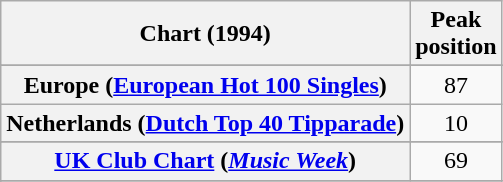<table class="wikitable sortable plainrowheaders" style="text-align:center">
<tr>
<th scope="col">Chart (1994)</th>
<th scope="col">Peak<br>position</th>
</tr>
<tr>
</tr>
<tr>
<th scope="row">Europe (<a href='#'>European Hot 100 Singles</a>)</th>
<td align="center">87</td>
</tr>
<tr>
<th scope="row">Netherlands (<a href='#'>Dutch Top 40 Tipparade</a>)</th>
<td align="center">10</td>
</tr>
<tr>
</tr>
<tr>
</tr>
<tr>
</tr>
<tr>
</tr>
<tr>
</tr>
<tr>
</tr>
<tr>
<th scope="row"><a href='#'>UK Club Chart</a> (<em><a href='#'>Music Week</a></em>)</th>
<td align="center">69</td>
</tr>
<tr>
</tr>
<tr>
</tr>
<tr>
</tr>
<tr>
</tr>
<tr>
</tr>
</table>
